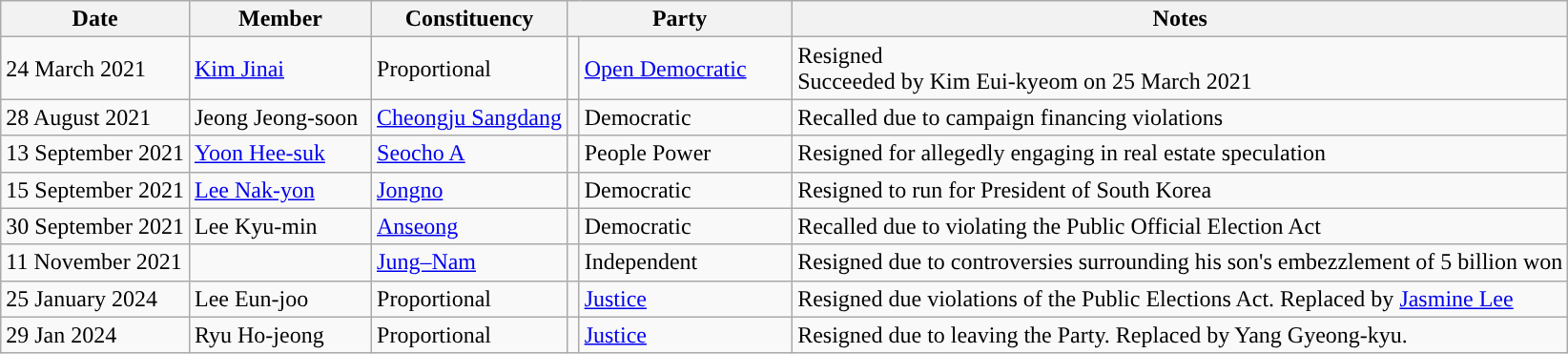<table class="wikitable sortable plainrowheaders">
<tr>
<th>Date</th>
<th style="width:120px;">Member</th>
<th>Constituency</th>
<th colspan="2" style="width:150px;">Party</th>
<th class="unsortable">Notes</th>
</tr>
<tr>
<td>24 March 2021</td>
<td><a href='#'>Kim Jinai</a></td>
<td>Proportional</td>
<td width="1" scope="row" rowspan="1" style="background-color:"></td>
<td><a href='#'>Open Democratic</a></td>
<td>Resigned<br>Succeeded by Kim Eui-kyeom on 25 March 2021</td>
</tr>
<tr>
<td>28 August 2021</td>
<td>Jeong Jeong-soon</td>
<td><a href='#'>Cheongju Sangdang</a></td>
<td width="1" scope="row" rowspan="1" style="background-color:"></td>
<td>Democratic</td>
<td>Recalled due to campaign financing violations</td>
</tr>
<tr>
<td>13 September 2021</td>
<td><a href='#'>Yoon Hee-suk</a></td>
<td><a href='#'>Seocho A</a></td>
<td width="1" scope="row" rowspan="1" style="background-color:"></td>
<td>People Power</td>
<td>Resigned for allegedly engaging in real estate speculation</td>
</tr>
<tr>
<td>15 September 2021</td>
<td><a href='#'>Lee Nak-yon</a></td>
<td><a href='#'>Jongno</a></td>
<td width="1" scope="row" rowspan="1" style="background-color:"></td>
<td>Democratic</td>
<td>Resigned to run for President of South Korea</td>
</tr>
<tr>
<td>30 September 2021</td>
<td>Lee Kyu-min</td>
<td><a href='#'>Anseong</a></td>
<td width="1" scope="row" rowspan="1" style="background-color:"></td>
<td>Democratic</td>
<td>Recalled due to violating the Public Official Election Act</td>
</tr>
<tr>
<td>11 November 2021</td>
<td></td>
<td><a href='#'>Jung–Nam</a></td>
<td width="1" scope="row" rowspan="1" style="background-color:"></td>
<td>Independent</td>
<td>Resigned due to controversies surrounding his son's embezzlement of 5 billion won</td>
</tr>
<tr>
<td>25 January 2024</td>
<td>Lee Eun-joo</td>
<td>Proportional</td>
<td width="1" scope="row" rowspan="1" style="background-color:"></td>
<td><a href='#'>Justice</a></td>
<td>Resigned due violations of the Public Elections Act. Replaced by <a href='#'>Jasmine Lee</a></td>
</tr>
<tr>
<td>29 Jan 2024</td>
<td>Ryu Ho-jeong</td>
<td>Proportional</td>
<td width="1" scope="row" rowspan="1" style="background-color:"></td>
<td><a href='#'>Justice</a></td>
<td>Resigned due to leaving the Party. Replaced by Yang Gyeong-kyu.</td>
</tr>
</table>
